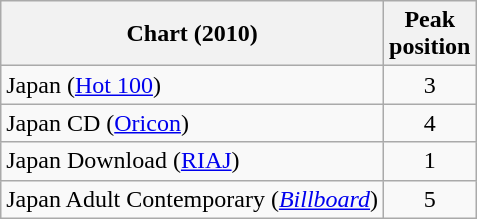<table class="wikitable sortable plainrowheaders">
<tr>
<th scope="col">Chart (2010)</th>
<th scope="col">Peak<br>position</th>
</tr>
<tr>
<td>Japan (<a href='#'>Hot 100</a>)</td>
<td style="text-align:center;">3</td>
</tr>
<tr>
<td>Japan CD (<a href='#'>Oricon</a>)</td>
<td style="text-align:center;">4</td>
</tr>
<tr>
<td>Japan Download (<a href='#'>RIAJ</a>)</td>
<td style="text-align:center;">1</td>
</tr>
<tr>
<td>Japan Adult Contemporary (<a href='#'><em>Billboard</em></a>)</td>
<td style="text-align:center;">5</td>
</tr>
</table>
